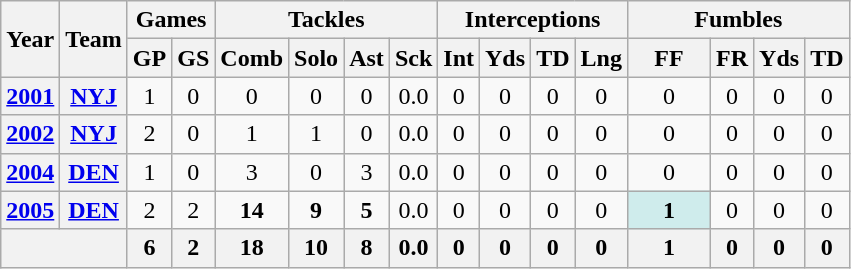<table class="wikitable" style="text-align:center">
<tr>
<th rowspan="2">Year</th>
<th rowspan="2">Team</th>
<th colspan="2">Games</th>
<th colspan="4">Tackles</th>
<th colspan="4">Interceptions</th>
<th colspan="4">Fumbles</th>
</tr>
<tr>
<th>GP</th>
<th>GS</th>
<th>Comb</th>
<th>Solo</th>
<th>Ast</th>
<th>Sck</th>
<th>Int</th>
<th>Yds</th>
<th>TD</th>
<th>Lng</th>
<th>FF</th>
<th>FR</th>
<th>Yds</th>
<th>TD</th>
</tr>
<tr>
<th><a href='#'>2001</a></th>
<th><a href='#'>NYJ</a></th>
<td>1</td>
<td>0</td>
<td>0</td>
<td>0</td>
<td>0</td>
<td>0.0</td>
<td>0</td>
<td>0</td>
<td>0</td>
<td>0</td>
<td>0</td>
<td>0</td>
<td>0</td>
<td>0</td>
</tr>
<tr>
<th><a href='#'>2002</a></th>
<th><a href='#'>NYJ</a></th>
<td>2</td>
<td>0</td>
<td>1</td>
<td>1</td>
<td>0</td>
<td>0.0</td>
<td>0</td>
<td>0</td>
<td>0</td>
<td>0</td>
<td>0</td>
<td>0</td>
<td>0</td>
<td>0</td>
</tr>
<tr>
<th><a href='#'>2004</a></th>
<th><a href='#'>DEN</a></th>
<td>1</td>
<td>0</td>
<td>3</td>
<td>0</td>
<td>3</td>
<td>0.0</td>
<td>0</td>
<td>0</td>
<td>0</td>
<td>0</td>
<td>0</td>
<td>0</td>
<td>0</td>
<td>0</td>
</tr>
<tr>
<th><a href='#'>2005</a></th>
<th><a href='#'>DEN</a></th>
<td>2</td>
<td>2</td>
<td><strong>14</strong></td>
<td><strong>9</strong></td>
<td><strong>5</strong></td>
<td>0.0</td>
<td>0</td>
<td>0</td>
<td>0</td>
<td>0</td>
<td style="background:#cfecec; width:3em;"><strong>1</strong></td>
<td>0</td>
<td>0</td>
<td>0</td>
</tr>
<tr>
<th colspan="2"></th>
<th>6</th>
<th>2</th>
<th>18</th>
<th>10</th>
<th>8</th>
<th>0.0</th>
<th>0</th>
<th>0</th>
<th>0</th>
<th>0</th>
<th>1</th>
<th>0</th>
<th>0</th>
<th>0</th>
</tr>
</table>
